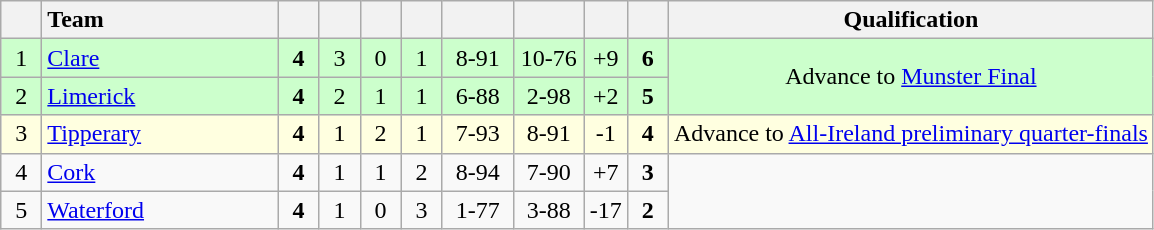<table class="wikitable" style="text-align:center">
<tr>
<th width="20"></th>
<th width="150" style="text-align:left;">Team</th>
<th width="20"></th>
<th width="20"></th>
<th width="20"></th>
<th width="20"></th>
<th width="40"></th>
<th width="40"></th>
<th width="20"></th>
<th width="20"></th>
<th>Qualification</th>
</tr>
<tr style="background:#ccffcc">
<td>1</td>
<td style="text-align:left"> <a href='#'>Clare</a></td>
<td><strong>4</strong></td>
<td>3</td>
<td>0</td>
<td>1</td>
<td>8-91</td>
<td>10-76</td>
<td>+9</td>
<td><strong>6</strong></td>
<td rowspan="2">Advance to <a href='#'>Munster Final</a></td>
</tr>
<tr style="background:#ccffcc">
<td>2</td>
<td style="text-align:left"> <a href='#'>Limerick</a></td>
<td><strong>4</strong></td>
<td>2</td>
<td>1</td>
<td>1</td>
<td>6-88</td>
<td>2-98</td>
<td>+2</td>
<td><strong>5</strong></td>
</tr>
<tr style="background:#FFFFE0">
<td>3</td>
<td style="text-align:left"> <a href='#'>Tipperary</a></td>
<td><strong>4</strong></td>
<td>1</td>
<td>2</td>
<td>1</td>
<td>7-93</td>
<td>8-91</td>
<td>-1</td>
<td><strong>4</strong></td>
<td>Advance to <a href='#'>All-Ireland preliminary quarter-finals</a></td>
</tr>
<tr>
<td>4</td>
<td style="text-align:left"> <a href='#'>Cork</a></td>
<td><strong>4</strong></td>
<td>1</td>
<td>1</td>
<td>2</td>
<td>8-94</td>
<td>7-90</td>
<td>+7</td>
<td><strong>3</strong></td>
<td rowspan="2"></td>
</tr>
<tr>
<td>5</td>
<td style="text-align:left"> <a href='#'>Waterford</a></td>
<td><strong>4</strong></td>
<td>1</td>
<td>0</td>
<td>3</td>
<td>1-77</td>
<td>3-88</td>
<td>-17</td>
<td><strong>2</strong></td>
</tr>
</table>
